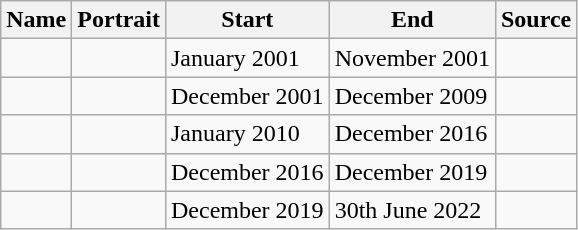<table class="wikitable sortable">
<tr>
<th>Name</th>
<th>Portrait</th>
<th>Start</th>
<th>End</th>
<th>Source</th>
</tr>
<tr>
<td></td>
<td></td>
<td>January 2001</td>
<td>November 2001</td>
<td></td>
</tr>
<tr>
<td></td>
<td></td>
<td>December 2001</td>
<td>December 2009</td>
<td></td>
</tr>
<tr>
<td></td>
<td></td>
<td>January 2010</td>
<td>December 2016</td>
<td></td>
</tr>
<tr>
<td></td>
<td></td>
<td>December 2016</td>
<td>December 2019</td>
<td></td>
</tr>
<tr>
<td></td>
<td></td>
<td>December 2019</td>
<td>30th June 2022</td>
<td></td>
</tr>
</table>
